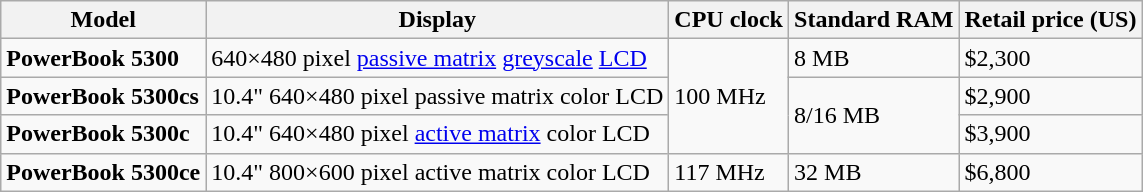<table class="wikitable">
<tr>
<th>Model</th>
<th>Display</th>
<th>CPU clock</th>
<th>Standard RAM</th>
<th>Retail price (US)</th>
</tr>
<tr>
<td><strong>PowerBook 5300</strong></td>
<td>640×480 pixel <a href='#'>passive matrix</a> <a href='#'>greyscale</a> <a href='#'>LCD</a></td>
<td rowspan="3">100 MHz</td>
<td>8 MB</td>
<td>$2,300</td>
</tr>
<tr>
<td><strong>PowerBook 5300cs</strong></td>
<td>10.4" 640×480 pixel passive matrix color LCD</td>
<td rowspan="2">8/16 MB</td>
<td>$2,900</td>
</tr>
<tr>
<td><strong>PowerBook 5300c</strong></td>
<td>10.4" 640×480 pixel <a href='#'>active matrix</a> color LCD</td>
<td>$3,900</td>
</tr>
<tr>
<td><strong>PowerBook 5300ce</strong></td>
<td>10.4" 800×600 pixel active matrix color LCD</td>
<td>117 MHz</td>
<td>32 MB</td>
<td>$6,800</td>
</tr>
</table>
